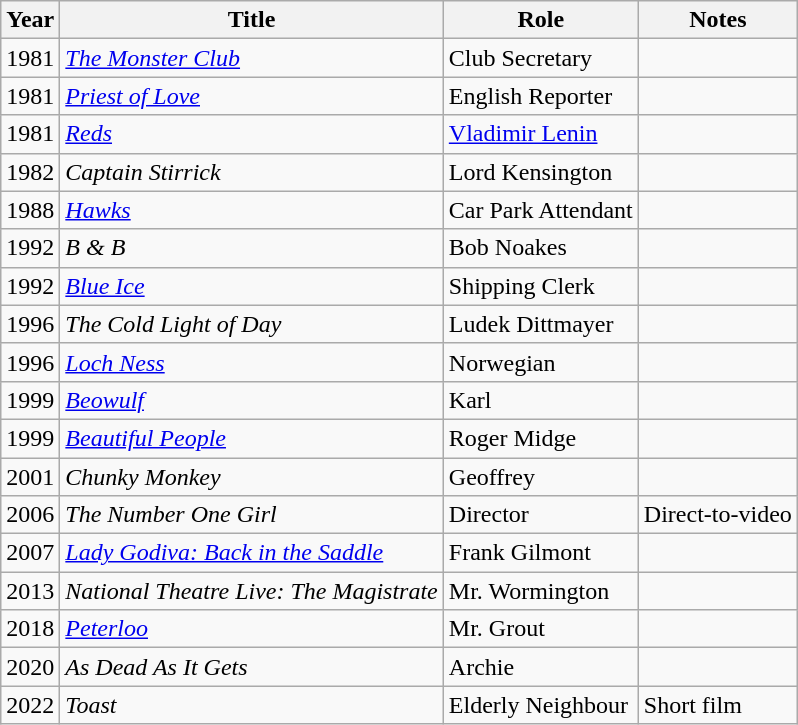<table class="wikitable sortable">
<tr>
<th>Year</th>
<th>Title</th>
<th>Role</th>
<th>Notes</th>
</tr>
<tr>
<td>1981</td>
<td><em><a href='#'>The Monster Club</a></em></td>
<td>Club Secretary</td>
<td></td>
</tr>
<tr>
<td>1981</td>
<td><em><a href='#'>Priest of Love</a></em></td>
<td>English Reporter</td>
<td></td>
</tr>
<tr>
<td>1981</td>
<td><a href='#'><em>Reds</em></a></td>
<td><a href='#'>Vladimir Lenin</a></td>
<td></td>
</tr>
<tr>
<td>1982</td>
<td><em>Captain Stirrick</em></td>
<td>Lord Kensington</td>
<td></td>
</tr>
<tr>
<td>1988</td>
<td><a href='#'><em>Hawks</em></a></td>
<td>Car Park Attendant</td>
<td></td>
</tr>
<tr>
<td>1992</td>
<td><em>B & B</em></td>
<td>Bob Noakes</td>
<td></td>
</tr>
<tr>
<td>1992</td>
<td><a href='#'><em>Blue Ice</em></a></td>
<td>Shipping Clerk</td>
<td></td>
</tr>
<tr>
<td>1996</td>
<td><em>The Cold Light of Day</em></td>
<td>Ludek Dittmayer</td>
<td></td>
</tr>
<tr>
<td>1996</td>
<td><a href='#'><em>Loch Ness</em></a></td>
<td>Norwegian</td>
<td></td>
</tr>
<tr>
<td>1999</td>
<td><a href='#'><em>Beowulf</em></a></td>
<td>Karl</td>
<td></td>
</tr>
<tr>
<td>1999</td>
<td><a href='#'><em>Beautiful People</em></a></td>
<td>Roger Midge</td>
<td></td>
</tr>
<tr>
<td>2001</td>
<td><em>Chunky Monkey</em></td>
<td>Geoffrey</td>
<td></td>
</tr>
<tr>
<td>2006</td>
<td><em>The Number One Girl</em></td>
<td>Director</td>
<td>Direct-to-video</td>
</tr>
<tr>
<td>2007</td>
<td><em><a href='#'>Lady Godiva: Back in the Saddle</a></em></td>
<td>Frank Gilmont</td>
<td></td>
</tr>
<tr>
<td>2013</td>
<td><em>National Theatre Live: The Magistrate</em></td>
<td>Mr. Wormington</td>
<td></td>
</tr>
<tr>
<td>2018</td>
<td><a href='#'><em>Peterloo</em></a></td>
<td>Mr. Grout</td>
<td></td>
</tr>
<tr>
<td>2020</td>
<td><em>As Dead As It Gets</em></td>
<td>Archie</td>
<td></td>
</tr>
<tr>
<td>2022</td>
<td><em>Toast</em></td>
<td>Elderly Neighbour</td>
<td>Short film</td>
</tr>
</table>
